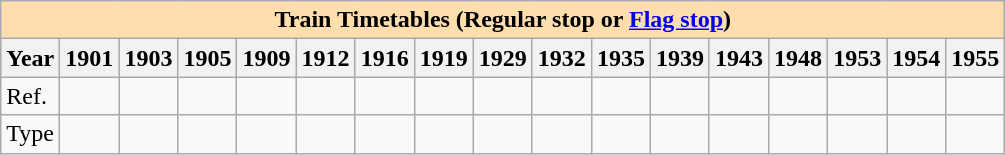<table class="wikitable">
<tr>
<th colspan="17" style="background:#ffdead;">Train Timetables (Regular stop or <a href='#'>Flag stop</a>)</th>
</tr>
<tr>
<th>Year</th>
<th>1901</th>
<th>1903</th>
<th>1905</th>
<th>1909</th>
<th>1912</th>
<th>1916</th>
<th>1919</th>
<th>1929</th>
<th>1932</th>
<th>1935</th>
<th>1939</th>
<th>1943</th>
<th>1948</th>
<th>1953</th>
<th>1954</th>
<th>1955</th>
</tr>
<tr>
<td>Ref.</td>
<td></td>
<td></td>
<td></td>
<td></td>
<td></td>
<td></td>
<td></td>
<td></td>
<td></td>
<td></td>
<td></td>
<td></td>
<td></td>
<td></td>
<td></td>
<td></td>
</tr>
<tr>
<td>Type</td>
<td></td>
<td></td>
<td></td>
<td></td>
<td></td>
<td></td>
<td></td>
<td></td>
<td></td>
<td></td>
<td></td>
<td></td>
<td></td>
<td></td>
<td></td>
<td></td>
</tr>
</table>
